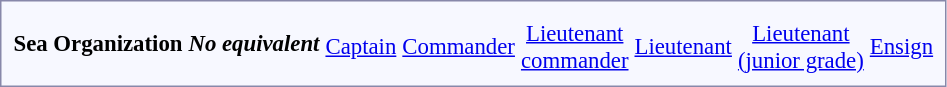<table style="border:1px solid #8888aa; background-color:#f7f8ff; padding:5px; font-size:95%; margin: 0px 12px 12px 0px;">
<tr style="text-align:center;">
<th rowspan=2><strong>Sea Organization</strong></th>
<td colspan=10 rowspan=2><strong><em>No equivalent</em></strong></td>
<td colspan=2></td>
<td colspan=2></td>
<td colspan=2></td>
<td colspan=2></td>
<td colspan=3></td>
<td colspan=3></td>
</tr>
<tr style="text-align:center;">
<td colspan=2><a href='#'>Captain</a></td>
<td colspan=2><a href='#'>Commander</a></td>
<td colspan=2><a href='#'>Lieutenant<br>commander</a></td>
<td colspan=2><a href='#'>Lieutenant</a></td>
<td colspan=3><a href='#'>Lieutenant<br>(junior grade)</a></td>
<td colspan=3><a href='#'>Ensign</a></td>
</tr>
</table>
